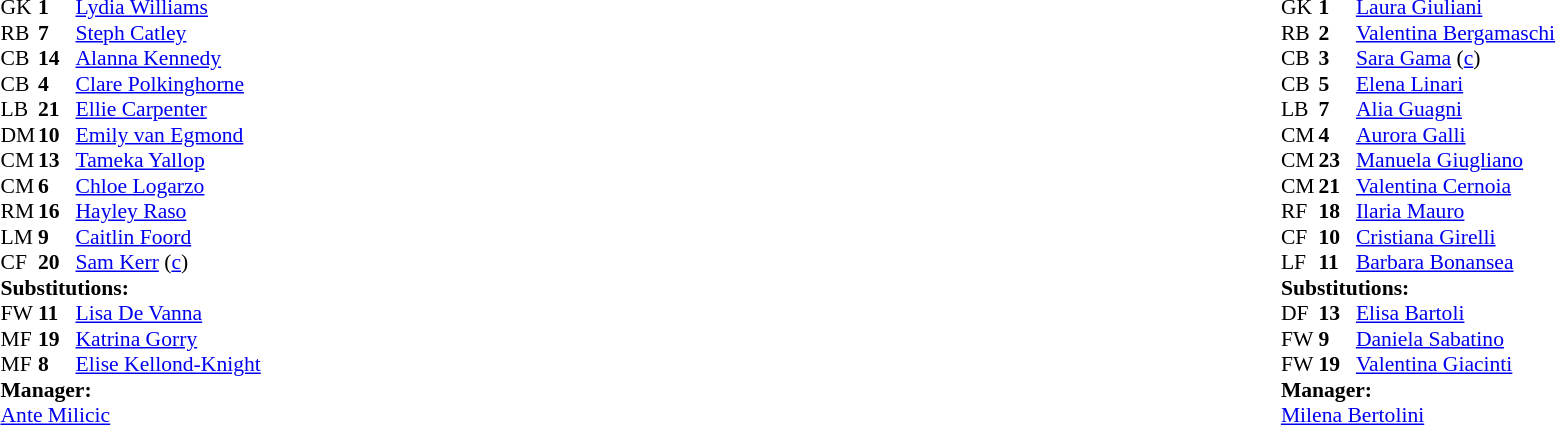<table width="100%">
<tr>
<td valign="top" width="40%"><br><table style="font-size:90%" cellspacing="0" cellpadding="0">
<tr>
<th width=25></th>
<th width=25></th>
</tr>
<tr>
<td>GK</td>
<td><strong>1</strong></td>
<td><a href='#'>Lydia Williams</a></td>
</tr>
<tr>
<td>RB</td>
<td><strong>7</strong></td>
<td><a href='#'>Steph Catley</a></td>
</tr>
<tr>
<td>CB</td>
<td><strong>14</strong></td>
<td><a href='#'>Alanna Kennedy</a></td>
</tr>
<tr>
<td>CB</td>
<td><strong>4</strong></td>
<td><a href='#'>Clare Polkinghorne</a></td>
</tr>
<tr>
<td>LB</td>
<td><strong>21</strong></td>
<td><a href='#'>Ellie Carpenter</a></td>
</tr>
<tr>
<td>DM</td>
<td><strong>10</strong></td>
<td><a href='#'>Emily van Egmond</a></td>
</tr>
<tr>
<td>CM</td>
<td><strong>13</strong></td>
<td><a href='#'>Tameka Yallop</a></td>
<td></td>
<td></td>
</tr>
<tr>
<td>CM</td>
<td><strong>6</strong></td>
<td><a href='#'>Chloe Logarzo</a></td>
<td></td>
<td></td>
</tr>
<tr>
<td>RM</td>
<td><strong>16</strong></td>
<td><a href='#'>Hayley Raso</a></td>
<td></td>
<td></td>
</tr>
<tr>
<td>LM</td>
<td><strong>9</strong></td>
<td><a href='#'>Caitlin Foord</a></td>
</tr>
<tr>
<td>CF</td>
<td><strong>20</strong></td>
<td><a href='#'>Sam Kerr</a> (<a href='#'>c</a>)</td>
</tr>
<tr>
<td colspan=3><strong>Substitutions:</strong></td>
</tr>
<tr>
<td>FW</td>
<td><strong>11</strong></td>
<td><a href='#'>Lisa De Vanna</a></td>
<td></td>
<td></td>
</tr>
<tr>
<td>MF</td>
<td><strong>19</strong></td>
<td><a href='#'>Katrina Gorry</a></td>
<td></td>
<td></td>
</tr>
<tr>
<td>MF</td>
<td><strong>8</strong></td>
<td><a href='#'>Elise Kellond-Knight</a></td>
<td></td>
<td></td>
</tr>
<tr>
<td colspan=3><strong>Manager:</strong></td>
</tr>
<tr>
<td colspan=3><a href='#'>Ante Milicic</a></td>
</tr>
</table>
</td>
<td valign="top"></td>
<td valign="top" width="50%"><br><table style="font-size:90%; margin:auto" cellspacing="0" cellpadding="0">
<tr>
<th width=25></th>
<th width=25></th>
</tr>
<tr>
<td>GK</td>
<td><strong>1</strong></td>
<td><a href='#'>Laura Giuliani</a></td>
</tr>
<tr>
<td>RB</td>
<td><strong>2</strong></td>
<td><a href='#'>Valentina Bergamaschi</a></td>
<td></td>
<td></td>
</tr>
<tr>
<td>CB</td>
<td><strong>3</strong></td>
<td><a href='#'>Sara Gama</a> (<a href='#'>c</a>)</td>
<td></td>
</tr>
<tr>
<td>CB</td>
<td><strong>5</strong></td>
<td><a href='#'>Elena Linari</a></td>
</tr>
<tr>
<td>LB</td>
<td><strong>7</strong></td>
<td><a href='#'>Alia Guagni</a></td>
</tr>
<tr>
<td>CM</td>
<td><strong>4</strong></td>
<td><a href='#'>Aurora Galli</a></td>
<td></td>
<td></td>
</tr>
<tr>
<td>CM</td>
<td><strong>23</strong></td>
<td><a href='#'>Manuela Giugliano</a></td>
</tr>
<tr>
<td>CM</td>
<td><strong>21</strong></td>
<td><a href='#'>Valentina Cernoia</a></td>
<td></td>
</tr>
<tr>
<td>RF</td>
<td><strong>18</strong></td>
<td><a href='#'>Ilaria Mauro</a></td>
<td></td>
<td></td>
</tr>
<tr>
<td>CF</td>
<td><strong>10</strong></td>
<td><a href='#'>Cristiana Girelli</a></td>
<td></td>
</tr>
<tr>
<td>LF</td>
<td><strong>11</strong></td>
<td><a href='#'>Barbara Bonansea</a></td>
</tr>
<tr>
<td colspan=3><strong>Substitutions:</strong></td>
</tr>
<tr>
<td>DF</td>
<td><strong>13</strong></td>
<td><a href='#'>Elisa Bartoli</a></td>
<td></td>
<td></td>
</tr>
<tr>
<td>FW</td>
<td><strong>9</strong></td>
<td><a href='#'>Daniela Sabatino</a></td>
<td></td>
<td></td>
</tr>
<tr>
<td>FW</td>
<td><strong>19</strong></td>
<td><a href='#'>Valentina Giacinti</a></td>
<td></td>
<td></td>
</tr>
<tr>
<td colspan=3><strong>Manager:</strong></td>
</tr>
<tr>
<td colspan=3><a href='#'>Milena Bertolini</a></td>
</tr>
</table>
</td>
</tr>
</table>
